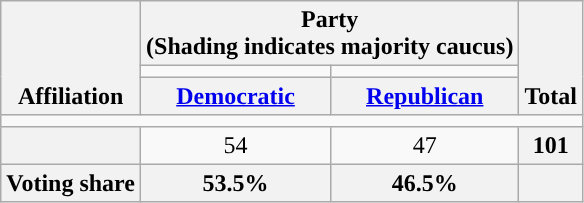<table class=wikitable style="text-align:center">
<tr style="vertical-align:bottom;">
<th rowspan=3>Affiliation</th>
<th colspan=2>Party <div>(Shading indicates majority caucus)</div></th>
<th rowspan=3>Total</th>
</tr>
<tr style="height:5px">
<td style="background-color:"></td>
<td style="background-color:"></td>
</tr>
<tr>
<th><a href='#'>Democratic</a></th>
<th><a href='#'>Republican</a></th>
</tr>
<tr>
<td colspan=5></td>
</tr>
<tr>
<th nowrap style="font-size:80%"></th>
<td>54</td>
<td>47</td>
<th>101</th>
</tr>
<tr>
<th>Voting share</th>
<th>53.5%</th>
<th>46.5%</th>
<th colspan=2></th>
</tr>
</table>
